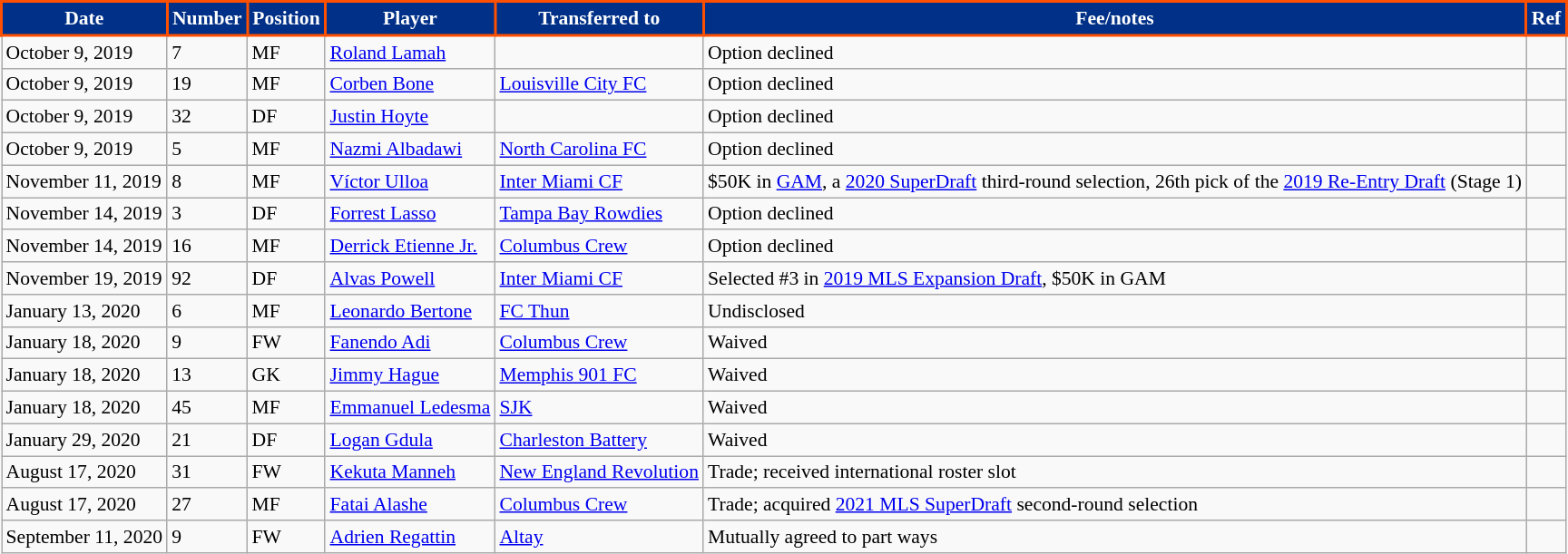<table class="wikitable sortable" style="text-align:left; font-size:90%;">
<tr>
<th style="background:#003087; color:#FFFFFF; border:2px solid #FE5000;" scope="col">Date</th>
<th style="background:#003087; color:#FFFFFF; border:2px solid #FE5000;" scope="col">Number</th>
<th style="background:#003087; color:#FFFFFF; border:2px solid #FE5000;" scope="col">Position</th>
<th style="background:#003087; color:#FFFFFF; border:2px solid #FE5000;" scope="col">Player</th>
<th style="background:#003087; color:#FFFFFF; border:2px solid #FE5000;" scope="col">Transferred to</th>
<th style="background:#003087; color:#FFFFFF; border:2px solid #FE5000;" scope="col">Fee/notes</th>
<th style="background:#003087; color:#FFFFFF; border:2px solid #FE5000;" scope="col">Ref</th>
</tr>
<tr>
<td>October 9, 2019</td>
<td>7</td>
<td>MF</td>
<td> <a href='#'>Roland Lamah</a></td>
<td></td>
<td>Option declined</td>
<td></td>
</tr>
<tr>
<td>October 9, 2019</td>
<td>19</td>
<td>MF</td>
<td> <a href='#'>Corben Bone</a></td>
<td> <a href='#'>Louisville City FC</a></td>
<td>Option declined</td>
<td></td>
</tr>
<tr>
<td>October 9, 2019</td>
<td>32</td>
<td>DF</td>
<td> <a href='#'>Justin Hoyte</a></td>
<td></td>
<td>Option declined</td>
<td></td>
</tr>
<tr>
<td>October 9, 2019</td>
<td>5</td>
<td>MF</td>
<td> <a href='#'>Nazmi Albadawi</a></td>
<td> <a href='#'>North Carolina FC</a></td>
<td>Option declined</td>
<td></td>
</tr>
<tr>
<td>November 11, 2019</td>
<td>8</td>
<td>MF</td>
<td> <a href='#'>Víctor Ulloa</a></td>
<td> <a href='#'>Inter Miami CF</a></td>
<td>$50K in <a href='#'>GAM</a>, a <a href='#'>2020 SuperDraft</a> third-round selection, 26th pick of the <a href='#'>2019 Re-Entry Draft</a> (Stage 1)</td>
<td></td>
</tr>
<tr>
<td>November 14, 2019</td>
<td>3</td>
<td>DF</td>
<td> <a href='#'>Forrest Lasso</a></td>
<td> <a href='#'>Tampa Bay Rowdies</a></td>
<td>Option declined</td>
<td></td>
</tr>
<tr>
<td>November 14, 2019</td>
<td>16</td>
<td>MF</td>
<td> <a href='#'>Derrick Etienne Jr.</a></td>
<td> <a href='#'>Columbus Crew</a></td>
<td>Option declined</td>
<td></td>
</tr>
<tr>
<td>November 19, 2019</td>
<td>92</td>
<td>DF</td>
<td> <a href='#'>Alvas Powell</a></td>
<td> <a href='#'>Inter Miami CF</a></td>
<td>Selected #3 in <a href='#'>2019 MLS Expansion Draft</a>, $50K in GAM</td>
<td></td>
</tr>
<tr>
<td>January 13, 2020</td>
<td>6</td>
<td>MF</td>
<td> <a href='#'>Leonardo Bertone</a></td>
<td> <a href='#'>FC Thun</a></td>
<td>Undisclosed</td>
<td></td>
</tr>
<tr>
<td>January 18, 2020</td>
<td>9</td>
<td>FW</td>
<td> <a href='#'>Fanendo Adi</a></td>
<td> <a href='#'>Columbus Crew</a></td>
<td>Waived</td>
<td></td>
</tr>
<tr>
<td>January 18, 2020</td>
<td>13</td>
<td>GK</td>
<td> <a href='#'>Jimmy Hague</a></td>
<td> <a href='#'>Memphis 901 FC</a></td>
<td>Waived</td>
<td></td>
</tr>
<tr>
<td>January 18, 2020</td>
<td>45</td>
<td>MF</td>
<td> <a href='#'>Emmanuel Ledesma</a></td>
<td> <a href='#'>SJK</a></td>
<td>Waived</td>
<td></td>
</tr>
<tr>
<td>January 29, 2020</td>
<td>21</td>
<td>DF</td>
<td> <a href='#'>Logan Gdula</a></td>
<td> <a href='#'>Charleston Battery</a></td>
<td>Waived</td>
<td></td>
</tr>
<tr>
<td>August 17, 2020</td>
<td>31</td>
<td>FW</td>
<td> <a href='#'>Kekuta Manneh</a></td>
<td> <a href='#'>New England Revolution</a></td>
<td>Trade; received international roster slot</td>
<td></td>
</tr>
<tr>
<td>August 17, 2020</td>
<td>27</td>
<td>MF</td>
<td> <a href='#'>Fatai Alashe</a></td>
<td> <a href='#'>Columbus Crew</a></td>
<td>Trade; acquired <a href='#'>2021 MLS SuperDraft</a> second-round selection</td>
<td></td>
</tr>
<tr>
<td>September 11, 2020</td>
<td>9</td>
<td>FW</td>
<td> <a href='#'>Adrien Regattin</a></td>
<td> <a href='#'>Altay</a></td>
<td>Mutually agreed to part ways</td>
<td></td>
</tr>
</table>
